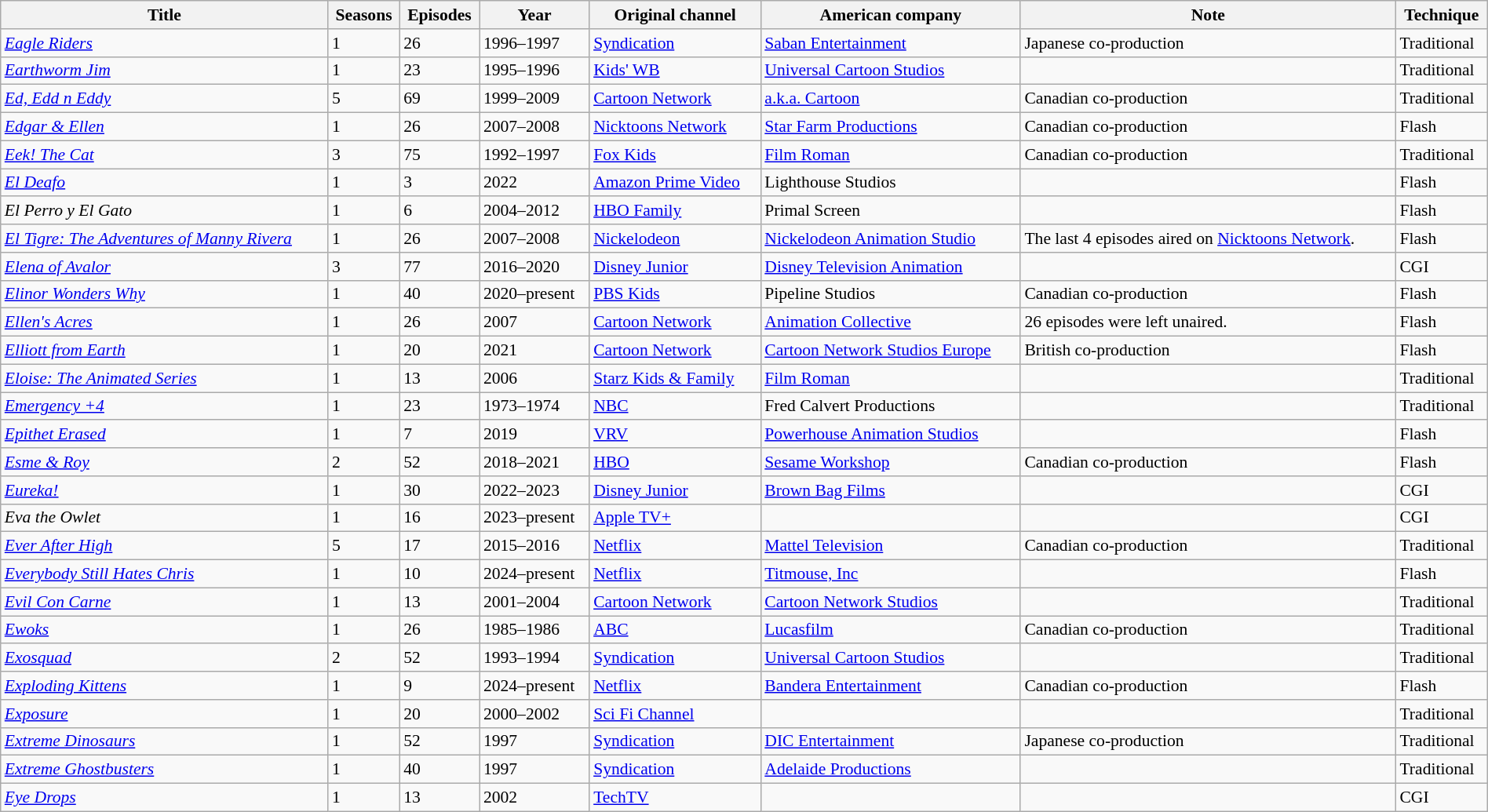<table class="wikitable sortable" style="text-align: left; font-size:90%; width:100%;">
<tr>
<th>Title</th>
<th>Seasons</th>
<th>Episodes</th>
<th>Year</th>
<th>Original channel</th>
<th>American company</th>
<th>Note</th>
<th>Technique</th>
</tr>
<tr>
<td><em><a href='#'>Eagle Riders</a></em></td>
<td>1</td>
<td>26</td>
<td>1996–1997</td>
<td><a href='#'>Syndication</a></td>
<td><a href='#'>Saban Entertainment</a></td>
<td>Japanese co-production</td>
<td>Traditional</td>
</tr>
<tr>
<td><em><a href='#'>Earthworm Jim</a></em></td>
<td>1</td>
<td>23</td>
<td>1995–1996</td>
<td><a href='#'>Kids' WB</a></td>
<td><a href='#'>Universal Cartoon Studios</a></td>
<td></td>
<td>Traditional</td>
</tr>
<tr>
<td><em><a href='#'>Ed, Edd n Eddy</a></em></td>
<td>5</td>
<td>69</td>
<td>1999–2009</td>
<td><a href='#'>Cartoon Network</a></td>
<td><a href='#'>a.k.a. Cartoon</a></td>
<td>Canadian co-production</td>
<td>Traditional</td>
</tr>
<tr>
<td><em><a href='#'>Edgar & Ellen</a></em></td>
<td>1</td>
<td>26</td>
<td>2007–2008</td>
<td><a href='#'>Nicktoons Network</a></td>
<td><a href='#'>Star Farm Productions</a></td>
<td>Canadian co-production</td>
<td>Flash</td>
</tr>
<tr>
<td><em><a href='#'>Eek! The Cat</a></em></td>
<td>3</td>
<td>75</td>
<td>1992–1997</td>
<td><a href='#'>Fox Kids</a></td>
<td><a href='#'>Film Roman</a></td>
<td>Canadian co-production</td>
<td>Traditional</td>
</tr>
<tr>
<td><em><a href='#'>El Deafo</a></em></td>
<td>1</td>
<td>3</td>
<td>2022</td>
<td><a href='#'>Amazon Prime Video</a></td>
<td>Lighthouse Studios</td>
<td></td>
<td>Flash</td>
</tr>
<tr>
<td><em>El Perro y El Gato</em></td>
<td>1</td>
<td>6</td>
<td>2004–2012</td>
<td><a href='#'>HBO Family</a></td>
<td>Primal Screen</td>
<td></td>
<td>Flash</td>
</tr>
<tr>
<td><em><a href='#'>El Tigre: The Adventures of Manny Rivera</a></em></td>
<td>1</td>
<td>26</td>
<td>2007–2008</td>
<td><a href='#'>Nickelodeon</a></td>
<td><a href='#'>Nickelodeon Animation Studio</a></td>
<td>The last 4 episodes aired on <a href='#'>Nicktoons Network</a>.</td>
<td>Flash</td>
</tr>
<tr>
<td><em><a href='#'>Elena of Avalor</a></em></td>
<td>3</td>
<td>77</td>
<td>2016–2020</td>
<td><a href='#'>Disney Junior</a></td>
<td><a href='#'>Disney Television Animation</a></td>
<td></td>
<td>CGI</td>
</tr>
<tr>
<td><em><a href='#'>Elinor Wonders Why</a></em></td>
<td>1</td>
<td>40</td>
<td>2020–present</td>
<td><a href='#'>PBS Kids</a></td>
<td>Pipeline Studios</td>
<td>Canadian co-production</td>
<td>Flash</td>
</tr>
<tr>
<td><em><a href='#'>Ellen's Acres</a></em></td>
<td>1</td>
<td>26</td>
<td>2007</td>
<td><a href='#'>Cartoon Network</a></td>
<td><a href='#'>Animation Collective</a></td>
<td>26 episodes were left unaired.</td>
<td>Flash</td>
</tr>
<tr>
<td><em><a href='#'>Elliott from Earth</a></em></td>
<td>1</td>
<td>20</td>
<td>2021</td>
<td><a href='#'>Cartoon Network</a></td>
<td><a href='#'>Cartoon Network Studios Europe</a></td>
<td>British co-production</td>
<td>Flash</td>
</tr>
<tr>
<td><em><a href='#'>Eloise: The Animated Series</a></em></td>
<td>1</td>
<td>13</td>
<td>2006</td>
<td><a href='#'>Starz Kids & Family</a></td>
<td><a href='#'>Film Roman</a></td>
<td></td>
<td>Traditional</td>
</tr>
<tr>
<td><em><a href='#'>Emergency +4</a></em></td>
<td>1</td>
<td>23</td>
<td>1973–1974</td>
<td><a href='#'>NBC</a></td>
<td>Fred Calvert Productions</td>
<td></td>
<td>Traditional</td>
</tr>
<tr>
<td><em><a href='#'>Epithet Erased</a></em></td>
<td>1</td>
<td>7</td>
<td>2019</td>
<td><a href='#'>VRV</a></td>
<td><a href='#'>Powerhouse Animation Studios</a></td>
<td></td>
<td>Flash</td>
</tr>
<tr>
<td><em><a href='#'>Esme & Roy</a></em></td>
<td>2</td>
<td>52</td>
<td>2018–2021</td>
<td><a href='#'>HBO</a></td>
<td><a href='#'>Sesame Workshop</a></td>
<td>Canadian co-production</td>
<td>Flash</td>
</tr>
<tr>
<td><em><a href='#'>Eureka!</a></em></td>
<td>1</td>
<td>30</td>
<td>2022–2023</td>
<td><a href='#'>Disney Junior</a></td>
<td><a href='#'>Brown Bag Films</a></td>
<td></td>
<td>CGI</td>
</tr>
<tr>
<td><em>Eva the Owlet</em></td>
<td>1</td>
<td>16</td>
<td>2023–present</td>
<td><a href='#'>Apple TV+</a></td>
<td></td>
<td></td>
<td>CGI</td>
</tr>
<tr>
<td><em><a href='#'>Ever After High</a></em></td>
<td>5</td>
<td>17</td>
<td>2015–2016</td>
<td><a href='#'>Netflix</a></td>
<td><a href='#'>Mattel Television</a></td>
<td>Canadian co-production</td>
<td>Traditional</td>
</tr>
<tr>
<td><em><a href='#'>Everybody Still Hates Chris</a></em></td>
<td>1</td>
<td>10</td>
<td>2024–present</td>
<td><a href='#'>Netflix</a></td>
<td><a href='#'>Titmouse, Inc</a></td>
<td></td>
<td>Flash</td>
</tr>
<tr>
<td><em><a href='#'>Evil Con Carne</a></em></td>
<td>1</td>
<td>13</td>
<td>2001–2004</td>
<td><a href='#'>Cartoon Network</a></td>
<td><a href='#'>Cartoon Network Studios</a></td>
<td></td>
<td>Traditional</td>
</tr>
<tr>
<td><em><a href='#'>Ewoks</a></em></td>
<td>1</td>
<td>26</td>
<td>1985–1986</td>
<td><a href='#'>ABC</a></td>
<td><a href='#'>Lucasfilm</a></td>
<td>Canadian co-production</td>
<td>Traditional</td>
</tr>
<tr>
<td><em><a href='#'>Exosquad</a></em></td>
<td>2</td>
<td>52</td>
<td>1993–1994</td>
<td><a href='#'>Syndication</a></td>
<td><a href='#'>Universal Cartoon Studios</a></td>
<td></td>
<td>Traditional</td>
</tr>
<tr>
<td><em><a href='#'>Exploding Kittens</a></em></td>
<td>1</td>
<td>9</td>
<td>2024–present</td>
<td><a href='#'>Netflix</a></td>
<td><a href='#'>Bandera Entertainment</a></td>
<td>Canadian co-production</td>
<td>Flash</td>
</tr>
<tr>
<td><em><a href='#'>Exposure</a></em></td>
<td>1</td>
<td>20</td>
<td>2000–2002</td>
<td><a href='#'>Sci Fi Channel</a></td>
<td></td>
<td></td>
<td>Traditional</td>
</tr>
<tr>
<td><em><a href='#'>Extreme Dinosaurs</a></em></td>
<td>1</td>
<td>52</td>
<td>1997</td>
<td><a href='#'>Syndication</a></td>
<td><a href='#'>DIC Entertainment</a></td>
<td>Japanese co-production</td>
<td>Traditional</td>
</tr>
<tr>
<td><em><a href='#'>Extreme Ghostbusters</a></em></td>
<td>1</td>
<td>40</td>
<td>1997</td>
<td><a href='#'>Syndication</a></td>
<td><a href='#'>Adelaide Productions</a></td>
<td></td>
<td>Traditional</td>
</tr>
<tr>
<td><em><a href='#'>Eye Drops</a></em></td>
<td>1</td>
<td>13</td>
<td>2002</td>
<td><a href='#'>TechTV</a></td>
<td></td>
<td></td>
<td>CGI</td>
</tr>
</table>
